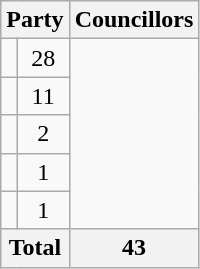<table class="wikitable">
<tr>
<th colspan=2>Party</th>
<th>Councillors</th>
</tr>
<tr>
<td></td>
<td align=center>28</td>
</tr>
<tr>
<td></td>
<td align=center>11</td>
</tr>
<tr>
<td></td>
<td align=center>2</td>
</tr>
<tr>
<td></td>
<td align=center>1</td>
</tr>
<tr>
<td></td>
<td align=center>1</td>
</tr>
<tr>
<th colspan=2>Total</th>
<th align=center>43</th>
</tr>
</table>
